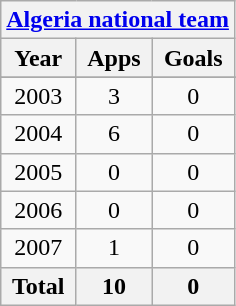<table class="wikitable" style="text-align:center">
<tr>
<th colspan=3><a href='#'>Algeria national team</a></th>
</tr>
<tr>
<th>Year</th>
<th>Apps</th>
<th>Goals</th>
</tr>
<tr>
</tr>
<tr>
<td>2003</td>
<td>3</td>
<td>0</td>
</tr>
<tr>
<td>2004</td>
<td>6</td>
<td>0</td>
</tr>
<tr>
<td>2005</td>
<td>0</td>
<td>0</td>
</tr>
<tr>
<td>2006</td>
<td>0</td>
<td>0</td>
</tr>
<tr>
<td>2007</td>
<td>1</td>
<td>0</td>
</tr>
<tr>
<th>Total</th>
<th>10</th>
<th>0</th>
</tr>
</table>
